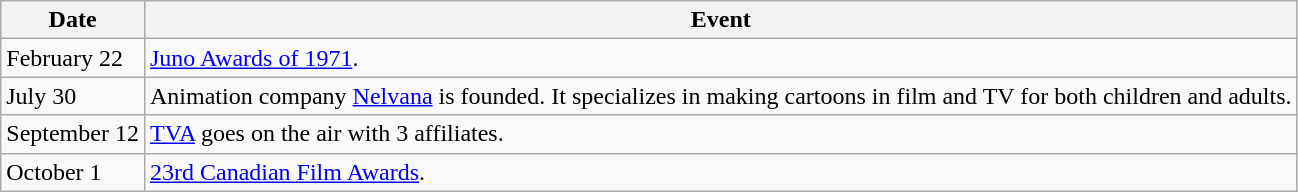<table class="wikitable">
<tr>
<th>Date</th>
<th>Event</th>
</tr>
<tr>
<td>February 22</td>
<td><a href='#'>Juno Awards of 1971</a>.</td>
</tr>
<tr>
<td>July 30</td>
<td>Animation company <a href='#'>Nelvana</a> is founded. It specializes in making cartoons in film and TV  for both children and adults.</td>
</tr>
<tr>
<td>September 12</td>
<td><a href='#'>TVA</a> goes on the air with 3 affiliates.</td>
</tr>
<tr>
<td>October 1</td>
<td><a href='#'>23rd Canadian Film Awards</a>.</td>
</tr>
</table>
